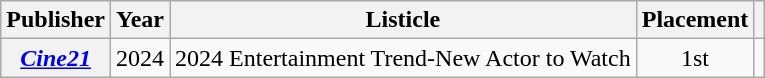<table class="wikitable plainrowheaders" style="text-align:center">
<tr>
<th scope="col">Publisher</th>
<th scope="col">Year</th>
<th scope="col">Listicle</th>
<th scope="col">Placement</th>
<th scope="col" class="unsortable"></th>
</tr>
<tr>
<th scope="row"><em><a href='#'>Cine21</a></em></th>
<td>2024</td>
<td style="text-align:left">2024 Entertainment Trend-New Actor to Watch</td>
<td>1st</td>
<td></td>
</tr>
</table>
